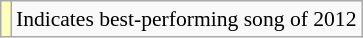<table class="wikitable" style="font-size:90%;">
<tr>
<td style="background-color:#FFFFBB"></td>
<td>Indicates best-performing song of 2012</td>
</tr>
</table>
